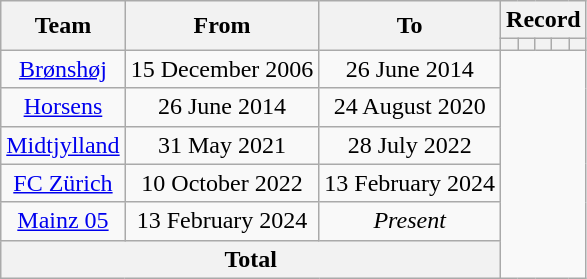<table class="wikitable" style="text-align: center">
<tr>
<th rowspan="2">Team</th>
<th rowspan="2">From</th>
<th rowspan="2">To</th>
<th colspan="8">Record</th>
</tr>
<tr>
<th></th>
<th></th>
<th></th>
<th></th>
<th></th>
</tr>
<tr>
<td><a href='#'>Brønshøj</a></td>
<td>15 December 2006</td>
<td>26 June 2014<br></td>
</tr>
<tr>
<td><a href='#'>Horsens</a></td>
<td>26 June 2014</td>
<td>24 August 2020<br></td>
</tr>
<tr>
<td><a href='#'>Midtjylland</a></td>
<td>31 May 2021</td>
<td>28 July 2022<br></td>
</tr>
<tr>
<td><a href='#'>FC Zürich</a></td>
<td>10 October 2022</td>
<td>13 February 2024<br></td>
</tr>
<tr>
<td><a href='#'>Mainz 05</a></td>
<td>13 February 2024</td>
<td><em>Present</em><br></td>
</tr>
<tr>
<th colspan="3">Total<br></th>
</tr>
</table>
